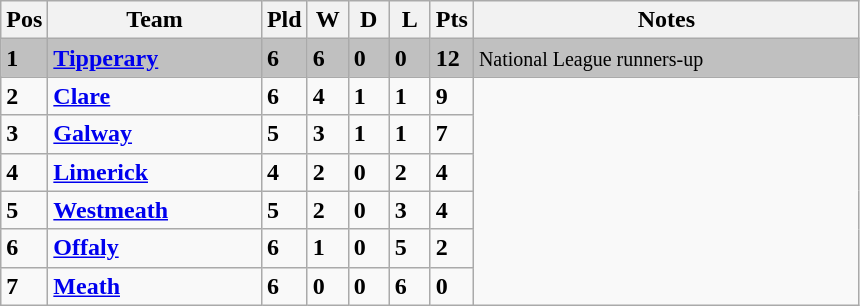<table class="wikitable" style="text-align: centre;">
<tr>
<th width=20>Pos</th>
<th width=135>Team</th>
<th width=20>Pld</th>
<th width=20>W</th>
<th width=20>D</th>
<th width=20>L</th>
<th width=20>Pts</th>
<th width=250>Notes</th>
</tr>
<tr style="background:silver;">
<td><strong>1</strong></td>
<td align=left><strong> <a href='#'>Tipperary</a> </strong></td>
<td><strong>6</strong></td>
<td><strong>6</strong></td>
<td><strong>0</strong></td>
<td><strong>0</strong></td>
<td><strong>12</strong></td>
<td><small>National League runners-up</small></td>
</tr>
<tr>
<td><strong>2</strong></td>
<td align=left><strong> <a href='#'>Clare</a> </strong></td>
<td><strong>6</strong></td>
<td><strong>4</strong></td>
<td><strong>1</strong></td>
<td><strong>1</strong></td>
<td><strong>9</strong></td>
</tr>
<tr>
<td><strong>3</strong></td>
<td align=left><strong> <a href='#'>Galway</a> </strong></td>
<td><strong>5</strong></td>
<td><strong>3</strong></td>
<td><strong>1</strong></td>
<td><strong>1</strong></td>
<td><strong>7</strong></td>
</tr>
<tr>
<td><strong>4</strong></td>
<td align=left><strong> <a href='#'>Limerick</a> </strong></td>
<td><strong>4</strong></td>
<td><strong>2</strong></td>
<td><strong>0</strong></td>
<td><strong>2</strong></td>
<td><strong>4</strong></td>
</tr>
<tr>
<td><strong>5</strong></td>
<td align=left><strong> <a href='#'>Westmeath</a> </strong></td>
<td><strong>5</strong></td>
<td><strong>2</strong></td>
<td><strong>0</strong></td>
<td><strong>3</strong></td>
<td><strong>4</strong></td>
</tr>
<tr>
<td><strong>6</strong></td>
<td align=left><strong> <a href='#'>Offaly</a> </strong></td>
<td><strong>6</strong></td>
<td><strong>1</strong></td>
<td><strong>0</strong></td>
<td><strong>5</strong></td>
<td><strong>2</strong></td>
</tr>
<tr>
<td><strong>7</strong></td>
<td align=left><strong> <a href='#'>Meath</a> </strong></td>
<td><strong>6</strong></td>
<td><strong>0</strong></td>
<td><strong>0</strong></td>
<td><strong>6</strong></td>
<td><strong>0</strong></td>
</tr>
</table>
